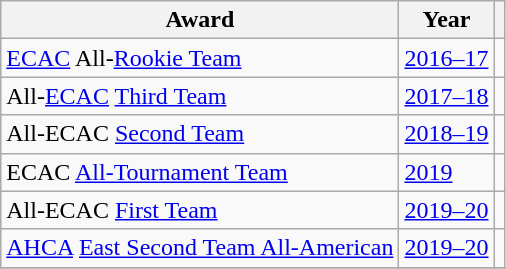<table class="wikitable">
<tr>
<th>Award</th>
<th>Year</th>
<th></th>
</tr>
<tr>
<td><a href='#'>ECAC</a> All-<a href='#'>Rookie Team</a></td>
<td><a href='#'>2016–17</a></td>
<td></td>
</tr>
<tr>
<td>All-<a href='#'>ECAC</a> <a href='#'>Third Team</a></td>
<td><a href='#'>2017–18</a></td>
<td></td>
</tr>
<tr>
<td>All-ECAC <a href='#'>Second Team</a></td>
<td><a href='#'>2018–19</a></td>
<td></td>
</tr>
<tr>
<td>ECAC <a href='#'>All-Tournament Team</a></td>
<td><a href='#'>2019</a></td>
<td></td>
</tr>
<tr>
<td>All-ECAC <a href='#'>First Team</a></td>
<td><a href='#'>2019–20</a></td>
<td></td>
</tr>
<tr>
<td><a href='#'>AHCA</a> <a href='#'>East Second Team All-American</a></td>
<td><a href='#'>2019–20</a></td>
<td></td>
</tr>
<tr>
</tr>
</table>
